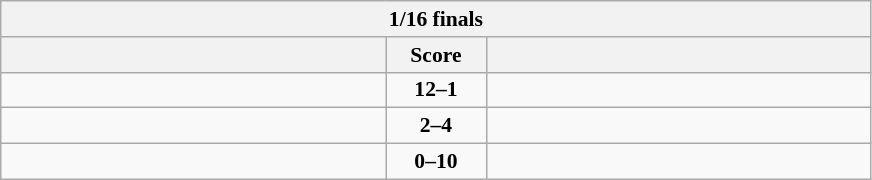<table class="wikitable" style="text-align: center; font-size:90% ">
<tr>
<th colspan=3>1/16 finals</th>
</tr>
<tr>
<th align="right" width="250"></th>
<th width="60">Score</th>
<th align="left" width="250"></th>
</tr>
<tr>
<td align=left><strong></strong></td>
<td align=center><strong>12–1</strong></td>
<td align=left></td>
</tr>
<tr>
<td align=left></td>
<td align=center><strong>2–4</strong></td>
<td align=left><strong></strong></td>
</tr>
<tr>
<td align=left></td>
<td align=center><strong>0–10</strong></td>
<td align=left><strong></strong></td>
</tr>
</table>
